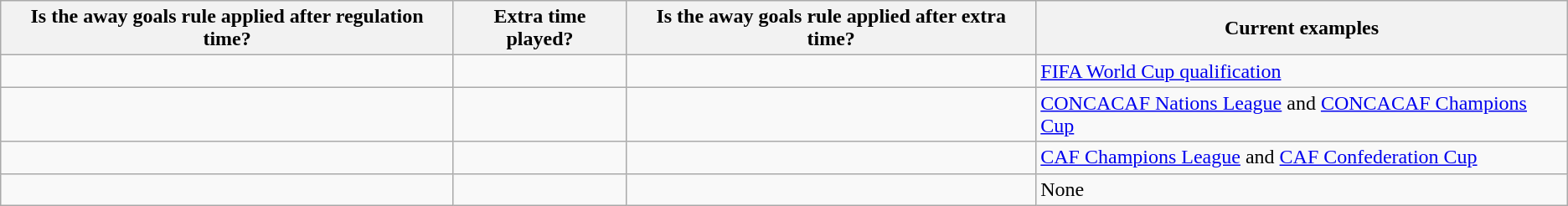<table class="wikitable">
<tr>
<th>Is the away goals rule applied after regulation time?</th>
<th>Extra time played?</th>
<th>Is the away goals rule applied after extra time?</th>
<th>Current examples</th>
</tr>
<tr align=center>
<td></td>
<td></td>
<td></td>
<td align=left><a href='#'>FIFA World Cup qualification</a></td>
</tr>
<tr align=center>
<td></td>
<td></td>
<td></td>
<td align=left><a href='#'>CONCACAF Nations League</a> and <a href='#'>CONCACAF Champions Cup</a></td>
</tr>
<tr align=center>
<td></td>
<td></td>
<td></td>
<td align=left><a href='#'>CAF Champions League</a> and <a href='#'>CAF Confederation Cup</a></td>
</tr>
<tr align=center>
<td></td>
<td></td>
<td></td>
<td align=left>None</td>
</tr>
</table>
